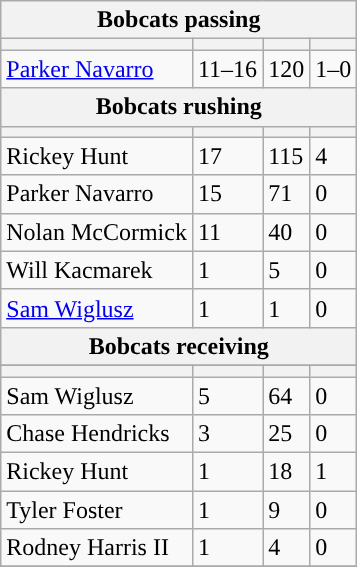<table class="wikitable plainrowheaders">
<tr>
<th colspan="6">Bobcats passing</th>
</tr>
<tr>
<th scope="col"></th>
<th scope="col"></th>
<th scope="col"></th>
<th scope="col"></th>
</tr>
<tr>
<td><a href='#'>Parker Navarro</a></td>
<td>11–16</td>
<td>120</td>
<td>1–0</td>
</tr>
<tr>
<th colspan="6">Bobcats rushing</th>
</tr>
<tr>
<th scope="col"></th>
<th scope="col"></th>
<th scope="col"></th>
<th scope="col"></th>
</tr>
<tr>
<td>Rickey Hunt</td>
<td>17</td>
<td>115</td>
<td>4</td>
</tr>
<tr>
<td>Parker Navarro</td>
<td>15</td>
<td>71</td>
<td>0</td>
</tr>
<tr>
<td>Nolan McCormick</td>
<td>11</td>
<td>40</td>
<td>0</td>
</tr>
<tr>
<td>Will Kacmarek</td>
<td>1</td>
<td>5</td>
<td>0</td>
</tr>
<tr>
<td><a href='#'>Sam Wiglusz</a></td>
<td>1</td>
<td>1</td>
<td>0</td>
</tr>
<tr>
<th colspan="6">Bobcats receiving</th>
</tr>
<tr>
</tr>
<tr>
<th scope="col"></th>
<th scope="col"></th>
<th scope="col"></th>
<th scope="col"></th>
</tr>
<tr>
<td>Sam Wiglusz</td>
<td>5</td>
<td>64</td>
<td>0</td>
</tr>
<tr>
<td>Chase Hendricks</td>
<td>3</td>
<td>25</td>
<td>0</td>
</tr>
<tr>
<td>Rickey Hunt</td>
<td>1</td>
<td>18</td>
<td>1</td>
</tr>
<tr>
<td>Tyler Foster</td>
<td>1</td>
<td>9</td>
<td>0</td>
</tr>
<tr>
<td>Rodney Harris II</td>
<td>1</td>
<td>4</td>
<td>0</td>
</tr>
<tr>
</tr>
</table>
